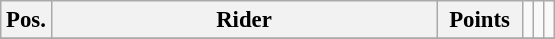<table class="wikitable" style="font-size: 95%">
<tr valign=top >
<th width=20px valign=middle>Pos.</th>
<th width=250px valign=middle>Rider</th>
<th width=50px valign=middle>Points</th>
<td></td>
<td></td>
<td></td>
</tr>
<tr>
</tr>
</table>
